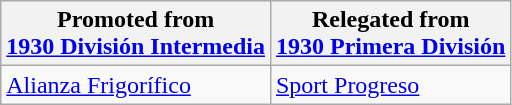<table class="wikitable">
<tr>
<th>Promoted from<br><a href='#'>1930 División Intermedia</a></th>
<th>Relegated from<br><a href='#'>1930 Primera División</a></th>
</tr>
<tr>
<td> <a href='#'>Alianza Frigorífico</a> </td>
<td> <a href='#'>Sport Progreso</a> </td>
</tr>
</table>
